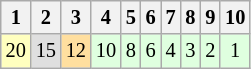<table class="wikitable" style="font-size: 85%;">
<tr>
<th>1</th>
<th>2</th>
<th>3</th>
<th>4</th>
<th>5</th>
<th>6</th>
<th>7</th>
<th>8</th>
<th>9</th>
<th>10</th>
</tr>
<tr align="center">
<td style="background:#FFFFBF;">20</td>
<td style="background:#DFDFDF;">15</td>
<td style="background:#FFDF9F;">12</td>
<td style="background:#DFFFDF;">10</td>
<td style="background:#DFFFDF;">8</td>
<td style="background:#DFFFDF;">6</td>
<td style="background:#DFFFDF;">4</td>
<td style="background:#DFFFDF;">3</td>
<td style="background:#DFFFDF;">2</td>
<td style="background:#DFFFDF;">1</td>
</tr>
</table>
